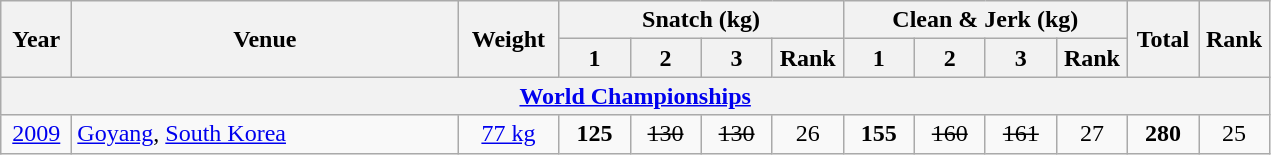<table class = "wikitable" style="text-align:center;">
<tr>
<th rowspan=2 width=40>Year</th>
<th rowspan=2 width=250>Venue</th>
<th rowspan=2 width=60>Weight</th>
<th colspan=4>Snatch (kg)</th>
<th colspan=4>Clean & Jerk (kg)</th>
<th rowspan=2 width=40>Total</th>
<th rowspan=2 width=40>Rank</th>
</tr>
<tr>
<th width=40>1</th>
<th width=40>2</th>
<th width=40>3</th>
<th width=40>Rank</th>
<th width=40>1</th>
<th width=40>2</th>
<th width=40>3</th>
<th width=40>Rank</th>
</tr>
<tr>
<th colspan=13><a href='#'>World Championships</a></th>
</tr>
<tr>
<td><a href='#'>2009</a></td>
<td align=left> <a href='#'>Goyang</a>, <a href='#'>South Korea</a></td>
<td><a href='#'>77 kg</a></td>
<td><strong>125</strong></td>
<td><s>130</s></td>
<td><s>130</s></td>
<td>26</td>
<td><strong>155</strong></td>
<td><s>160</s></td>
<td><s>161</s></td>
<td>27</td>
<td><strong>280</strong></td>
<td>25</td>
</tr>
</table>
